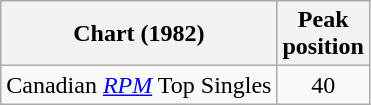<table class="wikitable sortable">
<tr>
<th align="left">Chart (1982)</th>
<th style="text-align:center;">Peak<br>position</th>
</tr>
<tr>
<td align="left">Canadian <em><a href='#'>RPM</a></em> Top Singles</td>
<td style="text-align:center;">40  </td>
</tr>
</table>
